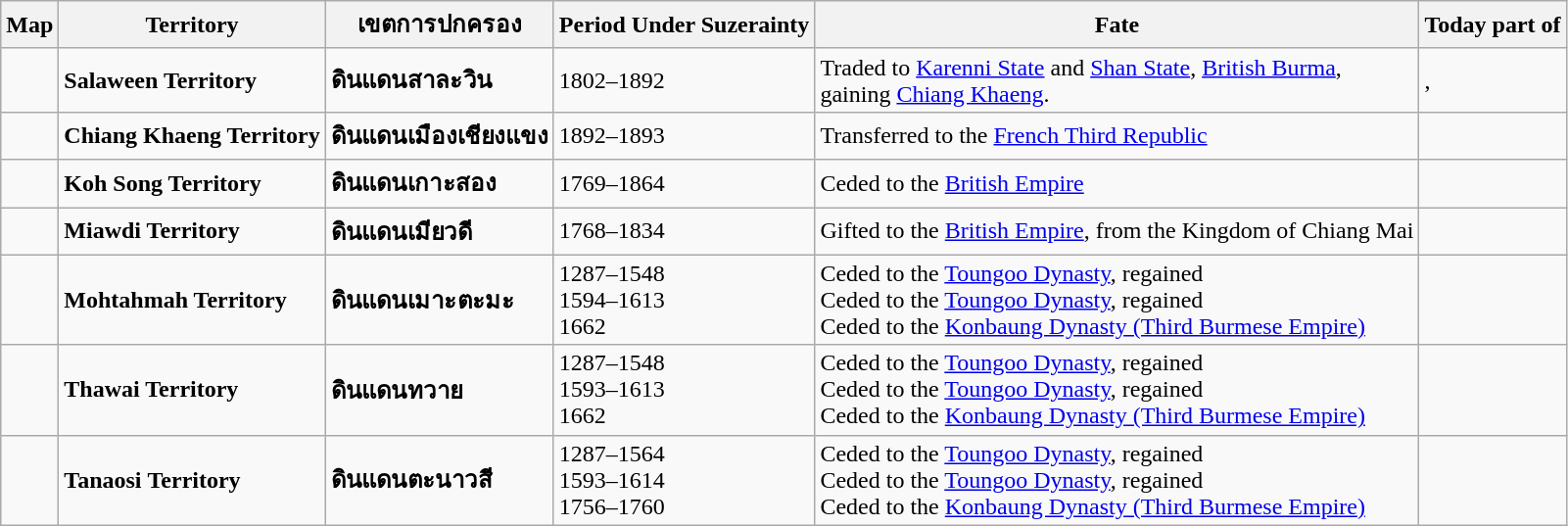<table class="wikitable">
<tr>
<th>Map</th>
<th>Territory</th>
<th>เขตการปกครอง</th>
<th>Period Under Suzerainty</th>
<th>Fate</th>
<th>Today part of</th>
</tr>
<tr>
<td></td>
<td><strong>Salaween Territory</strong></td>
<td><strong>ดินแดนสาละวิน</strong></td>
<td>1802–1892</td>
<td>Traded to <a href='#'>Karenni State</a> and <a href='#'>Shan State</a>, <a href='#'>British Burma</a>,<br>gaining <a href='#'>Chiang Khaeng</a>.</td>
<td>,<br></td>
</tr>
<tr>
<td></td>
<td><strong>Chiang Khaeng Territory</strong></td>
<td><strong>ดินแดนเมืองเชียงแขง</strong></td>
<td>1892–1893</td>
<td>Transferred to the <a href='#'>French Third Republic</a></td>
<td></td>
</tr>
<tr>
<td></td>
<td><strong>Koh Song Territory</strong></td>
<td><strong>ดินแดนเกาะสอง</strong></td>
<td>1769–1864</td>
<td>Ceded to the <a href='#'>British Empire</a></td>
<td></td>
</tr>
<tr>
<td></td>
<td><strong>Miawdi Territory</strong></td>
<td><strong>ดินแดนเมียวดี</strong></td>
<td>1768–1834</td>
<td>Gifted to the <a href='#'>British Empire</a>, from the Kingdom of Chiang Mai</td>
<td></td>
</tr>
<tr>
<td></td>
<td><strong>Mohtahmah Territory</strong></td>
<td><strong>ดินแดนเมาะตะมะ</strong></td>
<td>1287–1548<br>1594–1613<br>1662</td>
<td>Ceded to the <a href='#'>Toungoo Dynasty</a>, regained<br>Ceded to the <a href='#'>Toungoo Dynasty</a>, regained<br>Ceded to the <a href='#'>Konbaung Dynasty (Third Burmese Empire)</a></td>
<td></td>
</tr>
<tr>
<td></td>
<td><strong>Thawai Territory</strong></td>
<td><strong>ดินแดนทวาย</strong></td>
<td>1287–1548<br>1593–1613<br>1662</td>
<td>Ceded to the <a href='#'>Toungoo Dynasty</a>, regained<br>Ceded to the <a href='#'>Toungoo Dynasty</a>, regained<br>Ceded to the <a href='#'>Konbaung Dynasty (Third Burmese Empire)</a></td>
<td></td>
</tr>
<tr>
<td></td>
<td><strong>Tanaosi</strong> <strong>Territory</strong></td>
<td><strong>ดินแดนตะนาวสี</strong></td>
<td>1287–1564<br>1593–1614<br>1756–1760</td>
<td>Ceded to the <a href='#'>Toungoo Dynasty</a>, regained<br>Ceded to the <a href='#'>Toungoo Dynasty</a>, regained<br>Ceded to the <a href='#'>Konbaung Dynasty (Third Burmese Empire)</a></td>
<td></td>
</tr>
</table>
